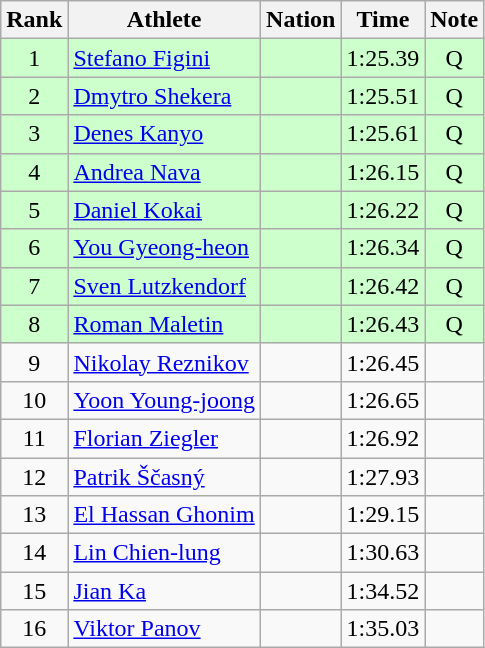<table class="wikitable sortable" style="text-align:center">
<tr>
<th>Rank</th>
<th>Athlete</th>
<th>Nation</th>
<th>Time</th>
<th>Note</th>
</tr>
<tr bgcolor=ccffcc>
<td>1</td>
<td align=left><a href='#'>Stefano Figini</a></td>
<td align=left></td>
<td>1:25.39</td>
<td>Q</td>
</tr>
<tr bgcolor=ccffcc>
<td>2</td>
<td align=left><a href='#'>Dmytro Shekera</a></td>
<td align=left></td>
<td>1:25.51</td>
<td>Q</td>
</tr>
<tr bgcolor=ccffcc>
<td>3</td>
<td align=left><a href='#'>Denes Kanyo</a></td>
<td align=left></td>
<td>1:25.61</td>
<td>Q</td>
</tr>
<tr bgcolor=ccffcc>
<td>4</td>
<td align=left><a href='#'>Andrea Nava</a></td>
<td align=left></td>
<td>1:26.15</td>
<td>Q</td>
</tr>
<tr bgcolor=ccffcc>
<td>5</td>
<td align=left><a href='#'>Daniel Kokai</a></td>
<td align=left></td>
<td>1:26.22</td>
<td>Q</td>
</tr>
<tr bgcolor=ccffcc>
<td>6</td>
<td align=left><a href='#'>You Gyeong-heon</a></td>
<td align=left></td>
<td>1:26.34</td>
<td>Q</td>
</tr>
<tr bgcolor=ccffcc>
<td>7</td>
<td align=left><a href='#'>Sven Lutzkendorf</a></td>
<td align=left></td>
<td>1:26.42</td>
<td>Q</td>
</tr>
<tr bgcolor=ccffcc>
<td>8</td>
<td align=left><a href='#'>Roman Maletin</a></td>
<td align=left></td>
<td>1:26.43</td>
<td>Q</td>
</tr>
<tr>
<td>9</td>
<td align=left><a href='#'>Nikolay Reznikov</a></td>
<td align=left></td>
<td>1:26.45</td>
<td></td>
</tr>
<tr>
<td>10</td>
<td align=left><a href='#'>Yoon Young-joong</a></td>
<td align=left></td>
<td>1:26.65</td>
<td></td>
</tr>
<tr>
<td>11</td>
<td align=left><a href='#'>Florian Ziegler</a></td>
<td align=left></td>
<td>1:26.92</td>
<td></td>
</tr>
<tr>
<td>12</td>
<td align=left><a href='#'>Patrik Ščasný</a></td>
<td align=left></td>
<td>1:27.93</td>
<td></td>
</tr>
<tr>
<td>13</td>
<td align=left><a href='#'>El Hassan Ghonim</a></td>
<td align=left></td>
<td>1:29.15</td>
<td></td>
</tr>
<tr>
<td>14</td>
<td align=left><a href='#'>Lin Chien-lung</a></td>
<td align=left></td>
<td>1:30.63</td>
<td></td>
</tr>
<tr>
<td>15</td>
<td align=left><a href='#'>Jian Ka</a></td>
<td align=left></td>
<td>1:34.52</td>
<td></td>
</tr>
<tr>
<td>16</td>
<td align=left><a href='#'>Viktor Panov</a></td>
<td align=left></td>
<td>1:35.03</td>
<td></td>
</tr>
</table>
